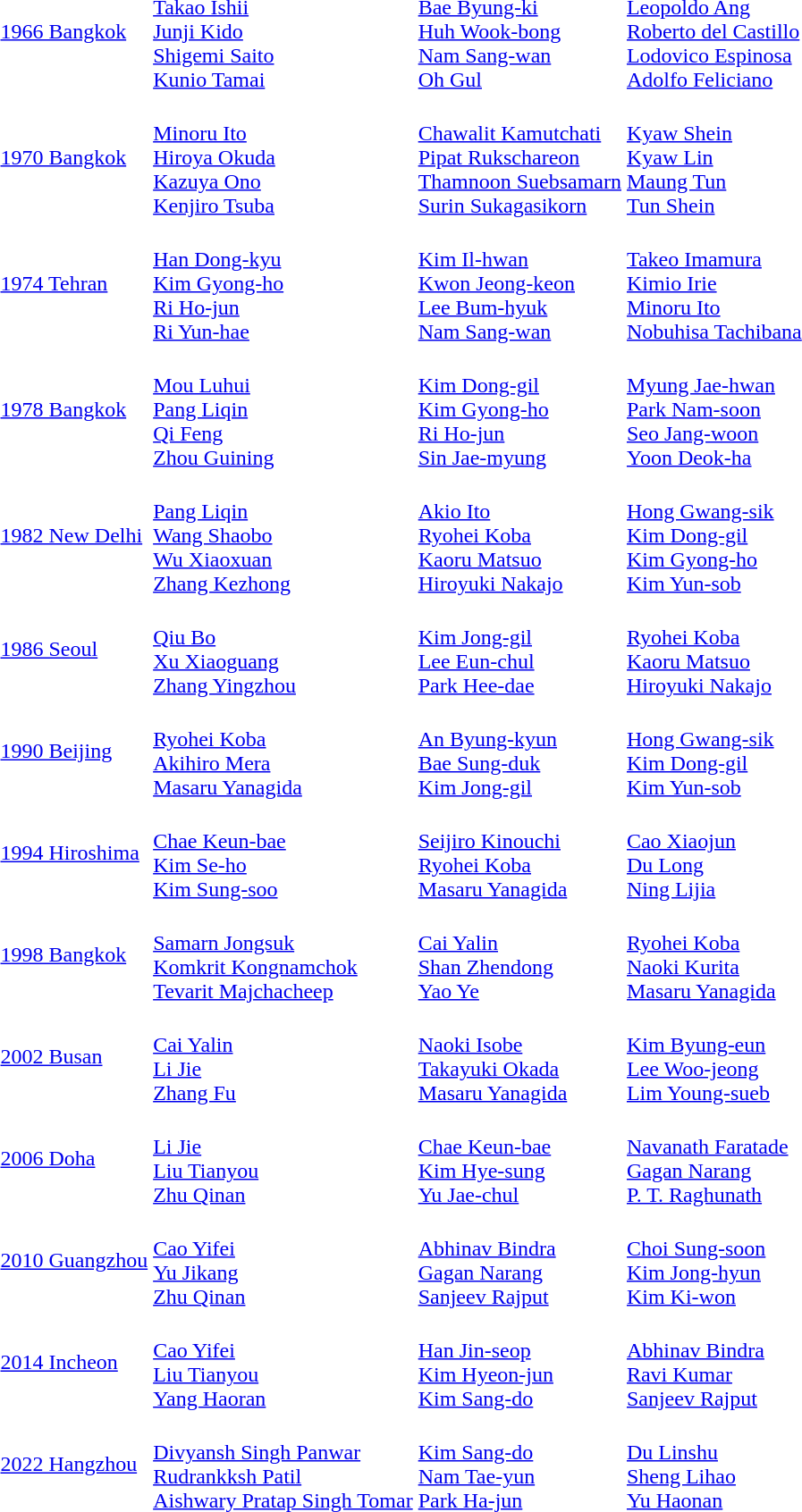<table>
<tr>
<td><a href='#'>1966 Bangkok</a></td>
<td><br><a href='#'>Takao Ishii</a><br><a href='#'>Junji Kido</a><br><a href='#'>Shigemi Saito</a><br><a href='#'>Kunio Tamai</a></td>
<td><br><a href='#'>Bae Byung-ki</a><br><a href='#'>Huh Wook-bong</a><br><a href='#'>Nam Sang-wan</a><br><a href='#'>Oh Gul</a></td>
<td><br><a href='#'>Leopoldo Ang</a><br><a href='#'>Roberto del Castillo</a><br><a href='#'>Lodovico Espinosa</a><br><a href='#'>Adolfo Feliciano</a></td>
</tr>
<tr>
<td><a href='#'>1970 Bangkok</a></td>
<td><br><a href='#'>Minoru Ito</a><br><a href='#'>Hiroya Okuda</a><br><a href='#'>Kazuya Ono</a><br><a href='#'>Kenjiro Tsuba</a></td>
<td><br><a href='#'>Chawalit Kamutchati</a><br><a href='#'>Pipat Rukschareon</a><br><a href='#'>Thamnoon Suebsamarn</a><br><a href='#'>Surin Sukagasikorn</a></td>
<td><br><a href='#'>Kyaw Shein</a><br><a href='#'>Kyaw Lin</a><br><a href='#'>Maung Tun</a><br><a href='#'>Tun Shein</a></td>
</tr>
<tr>
<td><a href='#'>1974 Tehran</a></td>
<td><br><a href='#'>Han Dong-kyu</a><br><a href='#'>Kim Gyong-ho</a><br><a href='#'>Ri Ho-jun</a><br><a href='#'>Ri Yun-hae</a></td>
<td><br><a href='#'>Kim Il-hwan</a><br><a href='#'>Kwon Jeong-keon</a><br><a href='#'>Lee Bum-hyuk</a><br><a href='#'>Nam Sang-wan</a></td>
<td><br><a href='#'>Takeo Imamura</a><br><a href='#'>Kimio Irie</a><br><a href='#'>Minoru Ito</a><br><a href='#'>Nobuhisa Tachibana</a></td>
</tr>
<tr>
<td><a href='#'>1978 Bangkok</a></td>
<td><br><a href='#'>Mou Luhui</a><br><a href='#'>Pang Liqin</a><br><a href='#'>Qi Feng</a><br><a href='#'>Zhou Guining</a></td>
<td><br><a href='#'>Kim Dong-gil</a><br><a href='#'>Kim Gyong-ho</a><br><a href='#'>Ri Ho-jun</a><br><a href='#'>Sin Jae-myung</a></td>
<td><br><a href='#'>Myung Jae-hwan</a><br><a href='#'>Park Nam-soon</a><br><a href='#'>Seo Jang-woon</a><br><a href='#'>Yoon Deok-ha</a></td>
</tr>
<tr>
<td><a href='#'>1982 New Delhi</a></td>
<td><br><a href='#'>Pang Liqin</a><br><a href='#'>Wang Shaobo</a><br><a href='#'>Wu Xiaoxuan</a><br><a href='#'>Zhang Kezhong</a></td>
<td><br><a href='#'>Akio Ito</a><br><a href='#'>Ryohei Koba</a><br><a href='#'>Kaoru Matsuo</a><br><a href='#'>Hiroyuki Nakajo</a></td>
<td><br><a href='#'>Hong Gwang-sik</a><br><a href='#'>Kim Dong-gil</a><br><a href='#'>Kim Gyong-ho</a><br><a href='#'>Kim Yun-sob</a></td>
</tr>
<tr>
<td><a href='#'>1986 Seoul</a></td>
<td><br><a href='#'>Qiu Bo</a><br><a href='#'>Xu Xiaoguang</a><br><a href='#'>Zhang Yingzhou</a></td>
<td><br><a href='#'>Kim Jong-gil</a><br><a href='#'>Lee Eun-chul</a><br><a href='#'>Park Hee-dae</a></td>
<td><br><a href='#'>Ryohei Koba</a><br><a href='#'>Kaoru Matsuo</a><br><a href='#'>Hiroyuki Nakajo</a></td>
</tr>
<tr>
<td><a href='#'>1990 Beijing</a></td>
<td><br><a href='#'>Ryohei Koba</a><br><a href='#'>Akihiro Mera</a><br><a href='#'>Masaru Yanagida</a></td>
<td><br><a href='#'>An Byung-kyun</a><br><a href='#'>Bae Sung-duk</a><br><a href='#'>Kim Jong-gil</a></td>
<td><br><a href='#'>Hong Gwang-sik</a><br><a href='#'>Kim Dong-gil</a><br><a href='#'>Kim Yun-sob</a></td>
</tr>
<tr>
<td><a href='#'>1994 Hiroshima</a></td>
<td><br><a href='#'>Chae Keun-bae</a><br><a href='#'>Kim Se-ho</a><br><a href='#'>Kim Sung-soo</a></td>
<td><br><a href='#'>Seijiro Kinouchi</a><br><a href='#'>Ryohei Koba</a><br><a href='#'>Masaru Yanagida</a></td>
<td><br><a href='#'>Cao Xiaojun</a><br><a href='#'>Du Long</a><br><a href='#'>Ning Lijia</a></td>
</tr>
<tr>
<td><a href='#'>1998 Bangkok</a></td>
<td><br><a href='#'>Samarn Jongsuk</a><br><a href='#'>Komkrit Kongnamchok</a><br><a href='#'>Tevarit Majchacheep</a></td>
<td><br><a href='#'>Cai Yalin</a><br><a href='#'>Shan Zhendong</a><br><a href='#'>Yao Ye</a></td>
<td><br><a href='#'>Ryohei Koba</a><br><a href='#'>Naoki Kurita</a><br><a href='#'>Masaru Yanagida</a></td>
</tr>
<tr>
<td><a href='#'>2002 Busan</a></td>
<td><br><a href='#'>Cai Yalin</a><br><a href='#'>Li Jie</a><br><a href='#'>Zhang Fu</a></td>
<td><br><a href='#'>Naoki Isobe</a><br><a href='#'>Takayuki Okada</a><br><a href='#'>Masaru Yanagida</a></td>
<td><br><a href='#'>Kim Byung-eun</a><br><a href='#'>Lee Woo-jeong</a><br><a href='#'>Lim Young-sueb</a></td>
</tr>
<tr>
<td><a href='#'>2006 Doha</a></td>
<td><br><a href='#'>Li Jie</a><br><a href='#'>Liu Tianyou</a><br><a href='#'>Zhu Qinan</a></td>
<td><br><a href='#'>Chae Keun-bae</a><br><a href='#'>Kim Hye-sung</a><br><a href='#'>Yu Jae-chul</a></td>
<td><br><a href='#'>Navanath Faratade</a><br><a href='#'>Gagan Narang</a><br><a href='#'>P. T. Raghunath</a></td>
</tr>
<tr>
<td><a href='#'>2010 Guangzhou</a></td>
<td><br><a href='#'>Cao Yifei</a><br><a href='#'>Yu Jikang</a><br><a href='#'>Zhu Qinan</a></td>
<td><br><a href='#'>Abhinav Bindra</a><br><a href='#'>Gagan Narang</a><br><a href='#'>Sanjeev Rajput</a></td>
<td><br><a href='#'>Choi Sung-soon</a><br><a href='#'>Kim Jong-hyun</a><br><a href='#'>Kim Ki-won</a></td>
</tr>
<tr>
<td><a href='#'>2014 Incheon</a></td>
<td><br><a href='#'>Cao Yifei</a><br><a href='#'>Liu Tianyou</a><br><a href='#'>Yang Haoran</a></td>
<td><br><a href='#'>Han Jin-seop</a><br><a href='#'>Kim Hyeon-jun</a><br><a href='#'>Kim Sang-do</a></td>
<td><br><a href='#'>Abhinav Bindra</a><br><a href='#'>Ravi Kumar</a><br><a href='#'>Sanjeev Rajput</a></td>
</tr>
<tr>
<td><a href='#'>2022 Hangzhou</a></td>
<td><br><a href='#'>Divyansh Singh Panwar</a><br><a href='#'>Rudrankksh Patil</a><br><a href='#'>Aishwary Pratap Singh Tomar</a></td>
<td><br><a href='#'>Kim Sang-do</a><br><a href='#'>Nam Tae-yun</a><br><a href='#'>Park Ha-jun</a></td>
<td><br><a href='#'>Du Linshu</a><br><a href='#'>Sheng Lihao</a><br><a href='#'>Yu Haonan</a></td>
</tr>
</table>
